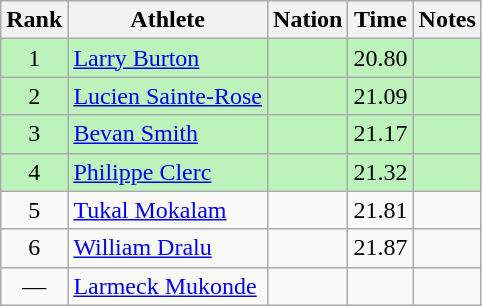<table class="wikitable sortable" style="text-align:center">
<tr>
<th>Rank</th>
<th>Athlete</th>
<th>Nation</th>
<th>Time</th>
<th>Notes</th>
</tr>
<tr bgcolor=bbf3bb>
<td>1</td>
<td align=left><a href='#'>Larry Burton</a></td>
<td align=left></td>
<td>20.80</td>
<td></td>
</tr>
<tr bgcolor=bbf3bb>
<td>2</td>
<td align=left><a href='#'>Lucien Sainte-Rose</a></td>
<td align=left></td>
<td>21.09</td>
<td></td>
</tr>
<tr bgcolor=bbf3bb>
<td>3</td>
<td align=left><a href='#'>Bevan Smith</a></td>
<td align=left></td>
<td>21.17</td>
<td></td>
</tr>
<tr bgcolor=bbf3bb>
<td>4</td>
<td align=left><a href='#'>Philippe Clerc</a></td>
<td align=left></td>
<td>21.32</td>
<td></td>
</tr>
<tr>
<td>5</td>
<td align=left><a href='#'>Tukal Mokalam</a></td>
<td align=left></td>
<td>21.81</td>
<td></td>
</tr>
<tr>
<td>6</td>
<td align=left><a href='#'>William Dralu</a></td>
<td align=left></td>
<td>21.87</td>
<td></td>
</tr>
<tr>
<td data-sort-value=7>—</td>
<td align=left><a href='#'>Larmeck Mukonde</a></td>
<td align=left></td>
<td data-sort-value=99.99></td>
<td></td>
</tr>
</table>
